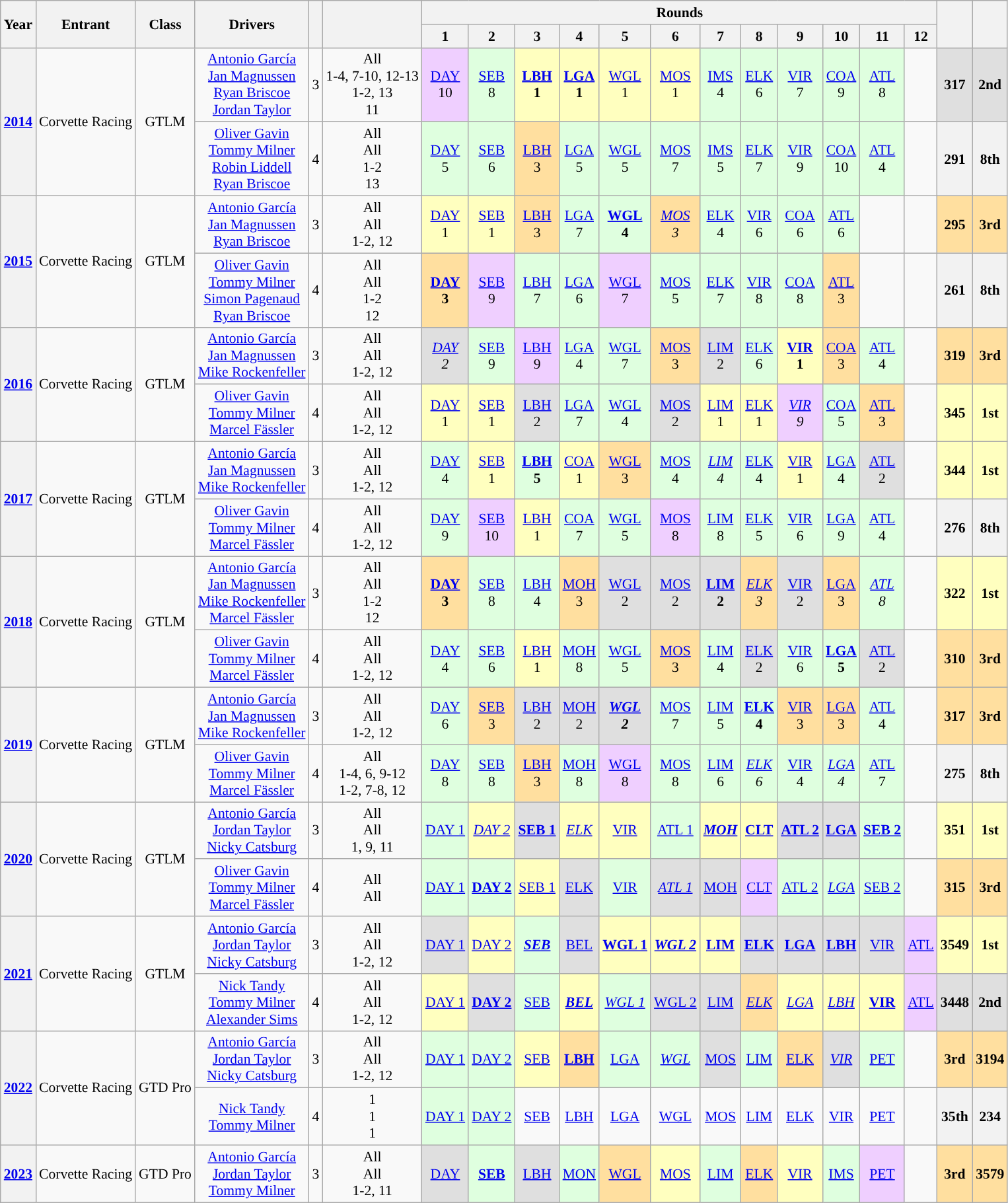<table class="wikitable" style="text-align:center; font-size:90%">
<tr>
<th rowspan="2">Year</th>
<th rowspan="2">Entrant</th>
<th rowspan="2">Class</th>
<th rowspan="2">Drivers</th>
<th rowspan="2"></th>
<th rowspan="2"></th>
<th colspan="12">Rounds</th>
<th rowspan="2" scope="col"></th>
<th rowspan="2" scope="col"></th>
</tr>
<tr>
<th scope="col">1</th>
<th scope="col">2</th>
<th scope="col">3</th>
<th scope="col">4</th>
<th scope="col">5</th>
<th scope="col">6</th>
<th scope="col">7</th>
<th scope="col">8</th>
<th scope="col">9</th>
<th scope="col">10</th>
<th scope="col">11</th>
<th scope="col">12</th>
</tr>
<tr>
<th rowspan="2"><a href='#'>2014</a></th>
<td rowspan="2"> Corvette Racing</td>
<td rowspan="2">GTLM</td>
<td> <a href='#'>Antonio García</a><br> <a href='#'>Jan Magnussen</a><br> <a href='#'>Ryan Briscoe</a><br> <a href='#'>Jordan Taylor</a></td>
<td>3</td>
<td>All<br>1-4, 7-10, 12-13<br>1-2, 13<br>11</td>
<td style="background:#efcfff;"><a href='#'>DAY</a><br>10</td>
<td style="background:#dfffdf;"><a href='#'>SEB</a><br>8</td>
<td style="background:#FFFFBF;"><strong><a href='#'>LBH</a><br>1</strong></td>
<td style="background:#FFFFBF;"><strong><a href='#'>LGA</a><br>1</strong></td>
<td style="background:#FFFFBF;"><a href='#'>WGL</a><br>1</td>
<td style="background:#FFFFBF;"><a href='#'>MOS</a><br>1</td>
<td style="background:#dfffdf;"><a href='#'>IMS</a><br>4</td>
<td style="background:#dfffdf;"><a href='#'>ELK</a><br>6</td>
<td style="background:#dfffdf;"><a href='#'>VIR</a><br>7</td>
<td style="background:#dfffdf;"><a href='#'>COA</a><br>9</td>
<td style="background:#dfffdf;"><a href='#'>ATL</a><br>8</td>
<td></td>
<th style="background:#DFDFDF;”">317</th>
<th style="background:#DFDFDF;”">2nd</th>
</tr>
<tr>
<td> <a href='#'>Oliver Gavin</a><br> <a href='#'>Tommy Milner</a><br> <a href='#'>Robin Liddell</a><br> <a href='#'>Ryan Briscoe</a></td>
<td>4</td>
<td>All<br>All<br>1-2<br>13</td>
<td style="background:#dfffdf;"><a href='#'>DAY</a><br>5</td>
<td style="background:#dfffdf;"><a href='#'>SEB</a><br>6</td>
<td style="background:#ffdf9f;"><a href='#'>LBH</a><br>3</td>
<td style="background:#dfffdf;"><a href='#'>LGA</a><br>5</td>
<td style="background:#dfffdf;"><a href='#'>WGL</a><br>5</td>
<td style="background:#dfffdf;"><a href='#'>MOS</a><br>7</td>
<td style="background:#dfffdf;"><a href='#'>IMS</a><br>5</td>
<td style="background:#dfffdf;"><a href='#'>ELK</a><br>7</td>
<td style="background:#dfffdf;"><a href='#'>VIR</a><br>9</td>
<td style="background:#dfffdf;"><a href='#'>COA</a><br>10</td>
<td style="background:#dfffdf;"><a href='#'>ATL</a><br>4</td>
<td></td>
<th>291</th>
<th>8th</th>
</tr>
<tr>
<th rowspan="2"><a href='#'>2015</a></th>
<td rowspan="2"> Corvette Racing</td>
<td rowspan="2">GTLM</td>
<td> <a href='#'>Antonio García</a><br> <a href='#'>Jan Magnussen</a><br> <a href='#'>Ryan Briscoe</a></td>
<td>3</td>
<td>All<br>All<br>1-2, 12</td>
<td style="background:#FFFFBF;"><a href='#'>DAY</a><br>1</td>
<td style="background:#FFFFBF;"><a href='#'>SEB</a><br>1</td>
<td style="background:#ffdf9f;"><a href='#'>LBH</a><br>3</td>
<td style="background:#dfffdf;"><a href='#'>LGA</a><br>7</td>
<td style="background:#dfffdf;"><strong><a href='#'>WGL</a><br>4</strong></td>
<td style="background:#ffdf9f;"><em><a href='#'>MOS</a><br>3</em></td>
<td style="background:#dfffdf;"><a href='#'>ELK</a><br>4</td>
<td style="background:#dfffdf;"><a href='#'>VIR</a><br>6</td>
<td style="background:#dfffdf;"><a href='#'>COA</a><br>6</td>
<td style="background:#dfffdf;"><a href='#'>ATL</a><br>6</td>
<td></td>
<td></td>
<th style="background:#FFDF9F;”">295</th>
<th style="background:#FFDF9F;”">3rd</th>
</tr>
<tr>
<td> <a href='#'>Oliver Gavin</a><br> <a href='#'>Tommy Milner</a><br> <a href='#'>Simon Pagenaud</a><br> <a href='#'>Ryan Briscoe</a></td>
<td>4</td>
<td>All<br>All<br>1-2<br>12</td>
<td style="background:#ffdf9f;"><strong><a href='#'>DAY</a><br>3</strong></td>
<td style="background:#efcfff;"><a href='#'>SEB</a><br>9</td>
<td style="background:#dfffdf;"><a href='#'>LBH</a><br>7</td>
<td style="background:#dfffdf;"><a href='#'>LGA</a><br>6</td>
<td style="background:#efcfff;"><a href='#'>WGL</a><br>7</td>
<td style="background:#dfffdf;"><a href='#'>MOS</a><br>5</td>
<td style="background:#dfffdf;"><a href='#'>ELK</a><br>7</td>
<td style="background:#dfffdf;"><a href='#'>VIR</a><br>8</td>
<td style="background:#dfffdf;"><a href='#'>COA</a><br>8</td>
<td style="background:#ffdf9f;"><a href='#'>ATL</a><br>3</td>
<td></td>
<td></td>
<th>261</th>
<th>8th</th>
</tr>
<tr>
<th rowspan="2"><a href='#'>2016</a></th>
<td rowspan="2"> Corvette Racing</td>
<td rowspan="2">GTLM</td>
<td> <a href='#'>Antonio García</a><br> <a href='#'>Jan Magnussen</a><br> <a href='#'>Mike Rockenfeller</a></td>
<td>3</td>
<td>All<br>All<br>1-2, 12</td>
<td style="background:#DFDFDF;”"><em><a href='#'>DAY</a><br>2</em></td>
<td style="background:#dfffdf;"><a href='#'>SEB</a><br>9</td>
<td style="background:#efcfff;"><a href='#'>LBH</a><br>9</td>
<td style="background:#dfffdf;"><a href='#'>LGA</a><br>4</td>
<td style="background:#dfffdf;"><a href='#'>WGL</a><br>7</td>
<td style="background:#ffdf9f;"><a href='#'>MOS</a><br>3</td>
<td style="background:#DFDFDF;”"><a href='#'>LIM</a><br>2</td>
<td style="background:#dfffdf;"><a href='#'>ELK</a><br>6</td>
<td style="background:#FFFFBF;"><strong><a href='#'>VIR</a><br>1</strong></td>
<td style="background:#ffdf9f;"><a href='#'>COA</a><br>3</td>
<td style="background:#dfffdf;"><a href='#'>ATL</a><br>4</td>
<td></td>
<th style="background:#FFDF9F;”">319</th>
<th style="background:#FFDF9F;”">3rd</th>
</tr>
<tr>
<td> <a href='#'>Oliver Gavin</a><br> <a href='#'>Tommy Milner</a><br> <a href='#'>Marcel Fässler</a></td>
<td>4</td>
<td>All<br>All<br>1-2, 12</td>
<td style="background:#FFFFBF;"><a href='#'>DAY</a><br>1</td>
<td style="background:#FFFFBF;"><a href='#'>SEB</a><br>1</td>
<td style="background:#DFDFDF;”"><a href='#'>LBH</a><br>2</td>
<td style="background:#dfffdf;"><a href='#'>LGA</a><br>7</td>
<td style="background:#dfffdf;"><a href='#'>WGL</a><br>4</td>
<td style="background:#DFDFDF;”"><a href='#'>MOS</a><br>2</td>
<td style="background:#FFFFBF;"><a href='#'>LIM</a><br>1</td>
<td style="background:#FFFFBF;"><a href='#'>ELK</a><br>1</td>
<td style="background:#efcfff;"><em><a href='#'>VIR</a><br>9</em></td>
<td style="background:#dfffdf;"><a href='#'>COA</a><br>5</td>
<td style="background:#ffdf9f;"><a href='#'>ATL</a><br>3</td>
<td></td>
<th style="background:#FFFFBF;”">345</th>
<th style="background:#FFFFBF;”">1st</th>
</tr>
<tr>
<th rowspan="2"><a href='#'>2017</a></th>
<td rowspan="2"> Corvette Racing</td>
<td rowspan="2">GTLM</td>
<td> <a href='#'>Antonio García</a><br> <a href='#'>Jan Magnussen</a><br> <a href='#'>Mike Rockenfeller</a></td>
<td>3</td>
<td>All<br>All<br>1-2, 12</td>
<td style="background:#dfffdf;"><a href='#'>DAY</a><br>4</td>
<td style="background:#FFFFBF;"><a href='#'>SEB</a><br>1</td>
<td style="background:#dfffdf;"><strong><a href='#'>LBH</a><br>5</strong></td>
<td style="background:#FFFFBF;"><a href='#'>COA</a><br>1</td>
<td style="background:#ffdf9f;"><a href='#'>WGL</a><br>3</td>
<td style="background:#dfffdf;"><a href='#'>MOS</a><br>4</td>
<td style="background:#dfffdf;"><em><a href='#'>LIM</a><br>4</em></td>
<td style="background:#dfffdf;"><a href='#'>ELK</a><br>4</td>
<td style="background:#FFFFBF;"><a href='#'>VIR</a><br>1</td>
<td style="background:#dfffdf;"><a href='#'>LGA</a><br>4</td>
<td style="background:#DFDFDF;”"><a href='#'>ATL</a><br>2</td>
<td></td>
<th style="background:#FFFFBF;”">344</th>
<th style="background:#FFFFBF;”">1st</th>
</tr>
<tr>
<td> <a href='#'>Oliver Gavin</a><br> <a href='#'>Tommy Milner</a><br> <a href='#'>Marcel Fässler</a></td>
<td>4</td>
<td>All<br>All<br>1-2, 12</td>
<td style="background:#dfffdf;"><a href='#'>DAY</a><br>9</td>
<td style="background:#efcfff;"><a href='#'>SEB</a><br>10</td>
<td style="background:#FFFFBF;"><a href='#'>LBH</a><br>1</td>
<td style="background:#dfffdf;"><a href='#'>COA</a><br>7</td>
<td style="background:#dfffdf;"><a href='#'>WGL</a><br>5</td>
<td style="background:#efcfff;"><a href='#'>MOS</a><br>8</td>
<td style="background:#dfffdf;"><a href='#'>LIM</a><br>8</td>
<td style="background:#dfffdf;"><a href='#'>ELK</a><br>5</td>
<td style="background:#dfffdf;"><a href='#'>VIR</a><br>6</td>
<td style="background:#dfffdf;"><a href='#'>LGA</a><br>9</td>
<td style="background:#dfffdf;"><a href='#'>ATL</a><br>4</td>
<td></td>
<th>276</th>
<th>8th</th>
</tr>
<tr>
<th rowspan="2"><a href='#'>2018</a></th>
<td rowspan="2"> Corvette Racing</td>
<td rowspan="2">GTLM</td>
<td> <a href='#'>Antonio García</a><br> <a href='#'>Jan Magnussen</a><br> <a href='#'>Mike Rockenfeller</a><br> <a href='#'>Marcel Fässler</a></td>
<td>3</td>
<td>All<br>All<br>1-2<br>12</td>
<td style="background:#FFDF9F;”"><strong><a href='#'>DAY</a><br>3</strong></td>
<td style="background:#dfffdf;"><a href='#'>SEB</a><br>8</td>
<td style="background:#dfffdf;"><a href='#'>LBH</a><br>4</td>
<td style="background:#FFDF9F;”"><a href='#'>MOH</a><br>3</td>
<td style="background:#DFDFDF;”"><a href='#'>WGL</a><br>2</td>
<td style="background:#DFDFDF;”"><a href='#'>MOS</a><br>2</td>
<td style="background:#DFDFDF;”"><strong><a href='#'>LIM</a><br>2</strong></td>
<td style="background:#FFDF9F;”"><em><a href='#'>ELK</a><br>3</em></td>
<td style="background:#DFDFDF;”"><a href='#'>VIR</a><br>2</td>
<td style="background:#FFDF9F;”"><a href='#'>LGA</a><br>3</td>
<td style="background:#dfffdf;"><em><a href='#'>ATL</a><br>8</em></td>
<td></td>
<th style="background:#FFFFBF;”">322</th>
<th style="background:#FFFFBF;”">1st</th>
</tr>
<tr>
<td> <a href='#'>Oliver Gavin</a><br> <a href='#'>Tommy Milner</a><br> <a href='#'>Marcel Fässler</a></td>
<td>4</td>
<td>All<br>All<br>1-2, 12</td>
<td style="background:#dfffdf;"><a href='#'>DAY</a><br>4</td>
<td style="background:#dfffdf;"><a href='#'>SEB</a><br>6</td>
<td style="background:#FFFFBF;"><a href='#'>LBH</a><br>1</td>
<td style="background:#dfffdf;"><a href='#'>MOH</a><br>8</td>
<td style="background:#dfffdf;"><a href='#'>WGL</a><br>5</td>
<td style="background:#FFDF9F;”"><a href='#'>MOS</a><br>3</td>
<td style="background:#dfffdf;"><a href='#'>LIM</a><br>4</td>
<td style="background:#DFDFDF;”"><a href='#'>ELK</a><br>2</td>
<td style="background:#dfffdf;"><a href='#'>VIR</a><br>6</td>
<td style="background:#dfffdf;"><strong><a href='#'>LGA</a><br>5</strong></td>
<td style="background:#DFDFDF;”"><a href='#'>ATL</a><br>2</td>
<td></td>
<th style="background:#FFDF9F;”">310</th>
<th style="background:#FFDF9F;”">3rd</th>
</tr>
<tr>
<th rowspan="2"><a href='#'>2019</a></th>
<td rowspan="2"> Corvette Racing</td>
<td rowspan="2">GTLM</td>
<td> <a href='#'>Antonio García</a><br> <a href='#'>Jan Magnussen</a><br> <a href='#'>Mike Rockenfeller</a></td>
<td>3</td>
<td>All<br>All<br>1-2, 12</td>
<td style="background:#dfffdf;"><a href='#'>DAY</a><br>6</td>
<td style="background:#FFDF9F;”"><a href='#'>SEB</a><br>3</td>
<td style="background:#DFDFDF;”"><a href='#'>LBH</a><br>2</td>
<td style="background:#DFDFDF;”"><a href='#'>MOH</a><br>2</td>
<td style="background:#DFDFDF;”"><strong><em><a href='#'>WGL</a><br>2</em></strong></td>
<td style="background:#dfffdf;"><a href='#'>MOS</a><br>7</td>
<td style="background:#dfffdf;"><a href='#'>LIM</a><br>5</td>
<td style="background:#dfffdf;"><strong><a href='#'>ELK</a><br>4</strong></td>
<td style="background:#FFDF9F;”"><a href='#'>VIR</a><br>3</td>
<td style="background:#FFDF9F;”"><a href='#'>LGA</a><br>3</td>
<td style="background:#dfffdf;"><a href='#'>ATL</a><br>4</td>
<td></td>
<th style="background:#FFDF9F;”">317</th>
<th style="background:#FFDF9F;”">3rd</th>
</tr>
<tr>
<td> <a href='#'>Oliver Gavin</a><br> <a href='#'>Tommy Milner</a><br> <a href='#'>Marcel Fässler</a></td>
<td>4</td>
<td>All<br>1-4, 6, 9-12<br>1-2, 7-8, 12</td>
<td style="background:#dfffdf;"><a href='#'>DAY</a><br>8</td>
<td style="background:#dfffdf;"><a href='#'>SEB</a><br>8</td>
<td style="background:#FFDF9F;”"><a href='#'>LBH</a><br>3</td>
<td style="background:#dfffdf;"><a href='#'>MOH</a><br>8</td>
<td style="background:#efcfff;"><a href='#'>WGL</a><br>8</td>
<td style="background:#dfffdf;"><a href='#'>MOS</a><br>8</td>
<td style="background:#dfffdf;"><a href='#'>LIM</a><br>6</td>
<td style="background:#dfffdf;"><em><a href='#'>ELK</a><br>6</em></td>
<td style="background:#dfffdf;"><a href='#'>VIR</a><br>4</td>
<td style="background:#dfffdf;"><em><a href='#'>LGA</a><br>4</em></td>
<td style="background:#dfffdf;"><a href='#'>ATL</a><br>7</td>
<td></td>
<th>275</th>
<th>8th</th>
</tr>
<tr>
<th rowspan="2"><a href='#'>2020</a></th>
<td rowspan="2"> Corvette Racing</td>
<td rowspan="2">GTLM</td>
<td> <a href='#'>Antonio García</a><br> <a href='#'>Jordan Taylor</a><br> <a href='#'>Nicky Catsburg</a></td>
<td>3</td>
<td>All<br>All<br>1, 9, 11</td>
<td style="background:#dfffdf;"><a href='#'>DAY 1</a><br></td>
<td style="background:#ffffbf;"><em><a href='#'>DAY 2</a><br></em></td>
<td style="background:#dfdfdf;"><strong><a href='#'>SEB 1</a><br></strong></td>
<td style="background:#ffffbf;"><em><a href='#'>ELK</a><br></em></td>
<td style="background:#ffffbf;"><a href='#'>VIR</a><br></td>
<td style="background:#dfffdf;"><a href='#'>ATL 1</a><br></td>
<td style="background:#ffffbf;"><strong><em><a href='#'>MOH</a><br></em></strong></td>
<td style="background:#ffffbf;"><strong><a href='#'>CLT</a><br></strong></td>
<td style="background:#dfdfdf;"><strong><a href='#'>ATL 2</a><br></strong></td>
<td style="background:#dfdfdf;"><strong><a href='#'>LGA</a><br></strong></td>
<td style="background:#dfffdf;"><strong><a href='#'>SEB 2</a><br></strong></td>
<td></td>
<th style="background:#ffffbf;">351</th>
<th style="background:#ffffbf;">1st</th>
</tr>
<tr>
<td> <a href='#'>Oliver Gavin</a><br> <a href='#'>Tommy Milner</a><br> <a href='#'>Marcel Fässler</a></td>
<td>4</td>
<td>All<br>All<br></td>
<td style="background:#dfffdf;"><a href='#'>DAY 1</a><br></td>
<td style="background:#dfffdf;"><strong><a href='#'>DAY 2</a><br></strong></td>
<td style="background:#ffffbf;"><a href='#'>SEB 1</a><br></td>
<td style="background:#dfdfdf;"><a href='#'>ELK</a><br></td>
<td style="background:#dfffdf;"><a href='#'>VIR</a><br></td>
<td style="background:#dfdfdf;"><em><a href='#'>ATL 1</a><br></em></td>
<td style="background:#dfdfdf;"><a href='#'>MOH</a><br></td>
<td style="background:#efcfff;"><a href='#'>CLT</a><br></td>
<td style="background:#dfffdf;"><a href='#'>ATL 2</a><br></td>
<td style="background:#dfffdf;"><em><a href='#'>LGA</a><br></em></td>
<td style="background:#dfffdf;"><a href='#'>SEB 2</a><br></td>
<td></td>
<th style="background:#FFDF9F;”">315</th>
<th style="background:#FFDF9F;”">3rd</th>
</tr>
<tr>
<th rowspan="2"><a href='#'>2021</a></th>
<td rowspan="2"> Corvette Racing</td>
<td rowspan="2">GTLM</td>
<td> <a href='#'>Antonio García</a><br> <a href='#'>Jordan Taylor</a><br> <a href='#'>Nicky Catsburg</a></td>
<td>3</td>
<td>All<br>All<br>1-2, 12</td>
<td style="background:#dfdfdf;"><a href='#'>DAY 1</a><br></td>
<td style="background:#ffffbf;"><a href='#'>DAY 2</a><br></td>
<td style="background:#dfffdf;"><strong><em><a href='#'>SEB</a><br></em></strong></td>
<td style="background:#dfdfdf;"><a href='#'>BEL</a><br></td>
<td style="background:#ffffbf;"><strong><a href='#'>WGL 1</a><br></strong></td>
<td style="background:#ffffbf;"><strong><em><a href='#'>WGL 2</a><br></em></strong></td>
<td style="background:#ffffbf;"><strong><a href='#'>LIM</a><br></strong></td>
<td style="background:#dfdfdf;"><strong><a href='#'>ELK</a><br></strong></td>
<td style="background:#dfdfdf;"><strong><a href='#'>LGA</a><br></strong></td>
<td style="background:#dfdfdf;"><strong><a href='#'>LBH</a><br></strong></td>
<td style="background:#dfdfdf;"><a href='#'>VIR</a><br></td>
<td style="background:#efcfff;"><a href='#'>ATL</a><br></td>
<th style="background:#ffffbf;">3549</th>
<th style="background:#ffffbf;">1st</th>
</tr>
<tr>
<td> <a href='#'>Nick Tandy</a><br> <a href='#'>Tommy Milner</a><br> <a href='#'>Alexander Sims</a></td>
<td>4</td>
<td>All<br>All<br>1-2, 12</td>
<td style="background:#ffffbf;"><a href='#'>DAY 1</a><br></td>
<td style="background:#dfdfdf;"><strong><a href='#'>DAY 2</a><br></strong></td>
<td style="background:#dfffdf;"><a href='#'>SEB</a><br></td>
<td style="background:#ffffbf;"><strong><em><a href='#'>BEL</a><br></em></strong></td>
<td style="background:#dfffdf;"><em><a href='#'>WGL 1</a><br></em></td>
<td style="background:#dfdfdf;"><a href='#'>WGL 2</a><br></td>
<td style="background:#dfdfdf;"><a href='#'>LIM</a><br></td>
<td style="background:#FFDF9F;"><em><a href='#'>ELK</a><br></em></td>
<td style="background:#ffffbf;"><em><a href='#'>LGA</a><br></em></td>
<td style="background:#ffffbf;"><em><a href='#'>LBH</a><br></em></td>
<td style="background:#ffffbf;"><strong><a href='#'>VIR</a><br></strong></td>
<td style="background:#efcfff;"><a href='#'>ATL</a><br></td>
<th style="background:#dfdfdf;">3448</th>
<th style="background:#dfdfdf;">2nd</th>
</tr>
<tr>
<th rowspan="2"><a href='#'>2022</a></th>
<td rowspan="2"> Corvette Racing</td>
<td rowspan="2">GTD Pro</td>
<td> <a href='#'>Antonio García</a><br> <a href='#'>Jordan Taylor</a><br> <a href='#'>Nicky Catsburg</a></td>
<td>3</td>
<td>All<br>All<br>1-2, 12</td>
<td style="background:#dfffdf;"><a href='#'>DAY 1</a><br></td>
<td style="background:#dfffdf;"><a href='#'>DAY 2</a><br></td>
<td style="background:#FFFFBF;"><a href='#'>SEB</a><br></td>
<td style="background:#FFDF9F;"><strong><a href='#'>LBH</a><br></strong></td>
<td style="background:#DFFFDF;"><a href='#'>LGA</a><br></td>
<td style="background:#DFFFDF;"><em><a href='#'>WGL</a><br></em></td>
<td style="background:#DFDFDF;"><a href='#'>MOS</a><br></td>
<td style="background:#DFFFDF;"><a href='#'>LIM</a><br></td>
<td style="background:#FFDF9F;"><a href='#'>ELK</a><br></td>
<td style="background:#DFDFDF;"><em><a href='#'>VIR</a><br></em></td>
<td style="background:#DFFFDF;"><a href='#'>PET</a> <br></td>
<td></td>
<th style="background:#FFDF9F;”">3rd</th>
<th style="background:#FFDF9F;”">3194</th>
</tr>
<tr>
<td> <a href='#'>Nick Tandy</a><br> <a href='#'>Tommy Milner</a><br></td>
<td>4</td>
<td>1<br>1<br>1</td>
<td style="background:#dfffdf;"><a href='#'>DAY 1</a><br></td>
<td style="background:#dfffdf;"><a href='#'>DAY 2</a><br></td>
<td><a href='#'>SEB</a><br></td>
<td><a href='#'>LBH</a><br></td>
<td><a href='#'>LGA</a><br></td>
<td><a href='#'>WGL</a><br></td>
<td><a href='#'>MOS</a><br></td>
<td><a href='#'>LIM</a><br></td>
<td><a href='#'>ELK</a><br></td>
<td><a href='#'>VIR</a><br></td>
<td><a href='#'>PET</a> <br></td>
<td></td>
<th>35th</th>
<th>234</th>
</tr>
<tr>
<th><a href='#'>2023</a></th>
<td> Corvette Racing</td>
<td>GTD Pro</td>
<td> <a href='#'>Antonio García</a><br> <a href='#'>Jordan Taylor</a><br> <a href='#'>Tommy Milner</a></td>
<td>3</td>
<td>All<br>All<br>1-2, 11</td>
<td style="background:#DFDFDF;"><a href='#'>DAY</a><br></td>
<td style="background:#DFFFDF;"><strong><a href='#'>SEB</a><br></strong></td>
<td style="background:#DFDFDF;"><a href='#'>LBH</a><br></td>
<td style="background:#DFFFDF;"><a href='#'>MON</a><br></td>
<td style="background:#FFDF9F;"><a href='#'>WGL</a><br></td>
<td style="background:#FFFFBF;"><a href='#'>MOS</a><br></td>
<td style="background:#DFFFDF;"><a href='#'>LIM</a><br></td>
<td style="background:#FFDF9F;"><a href='#'>ELK</a><br></td>
<td style="background:#FFFFBF;"><a href='#'>VIR</a><br></td>
<td style="background:#DFFFDF;"><a href='#'>IMS</a><br></td>
<td style="background:#efcfff;"><a href='#'>PET</a><br></td>
<td></td>
<th style="background:#FFDF9F;">3rd</th>
<th style="background:#FFDF9F;">3579</th>
</tr>
</table>
